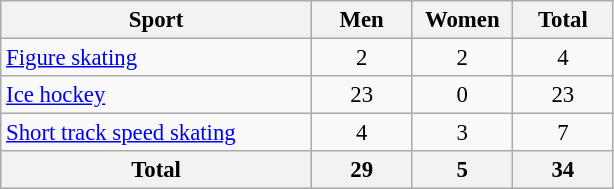<table class="wikitable" style="text-align:center; font-size: 95%">
<tr>
<th width=200>Sport</th>
<th width=60>Men</th>
<th width=60>Women</th>
<th width=60>Total</th>
</tr>
<tr>
<td align=left><a href='#'>Figure skating</a></td>
<td>2</td>
<td>2</td>
<td>4</td>
</tr>
<tr>
<td align=left><a href='#'>Ice hockey</a></td>
<td>23</td>
<td>0</td>
<td>23</td>
</tr>
<tr>
<td align=left><a href='#'>Short track speed skating</a></td>
<td>4</td>
<td>3</td>
<td>7</td>
</tr>
<tr>
<th>Total</th>
<th>29</th>
<th>5</th>
<th>34</th>
</tr>
</table>
